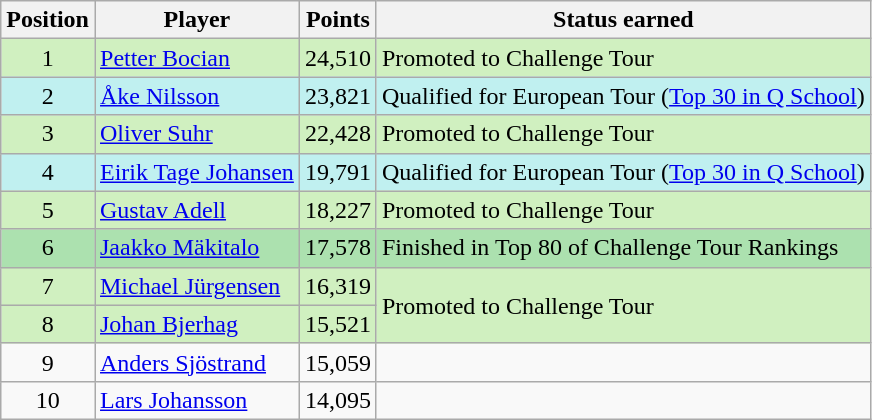<table class=wikitable>
<tr>
<th>Position</th>
<th>Player</th>
<th>Points</th>
<th>Status earned</th>
</tr>
<tr style="background:#D0F0C0;">
<td align=center>1</td>
<td> <a href='#'>Petter Bocian</a></td>
<td align=center>24,510</td>
<td>Promoted to Challenge Tour</td>
</tr>
<tr style="background:#C0F0F0;">
<td align=center>2</td>
<td> <a href='#'>Åke Nilsson</a></td>
<td align=center>23,821</td>
<td>Qualified for European Tour (<a href='#'>Top 30 in Q School</a>)</td>
</tr>
<tr style="background:#D0F0C0;">
<td align=center>3</td>
<td> <a href='#'>Oliver Suhr</a></td>
<td align=center>22,428</td>
<td>Promoted to Challenge Tour</td>
</tr>
<tr style="background:#C0F0F0;">
<td align=center>4</td>
<td> <a href='#'>Eirik Tage Johansen</a></td>
<td align=center>19,791</td>
<td>Qualified for European Tour (<a href='#'>Top 30 in Q School</a>)</td>
</tr>
<tr style="background:#D0F0C0;">
<td align=center>5</td>
<td> <a href='#'>Gustav Adell</a></td>
<td align=center>18,227</td>
<td>Promoted to Challenge Tour</td>
</tr>
<tr style="background:#ACE1AF;">
<td align=center>6</td>
<td> <a href='#'>Jaakko Mäkitalo</a></td>
<td align=center>17,578</td>
<td>Finished in Top 80 of Challenge Tour Rankings</td>
</tr>
<tr style="background:#D0F0C0;">
<td align=center>7</td>
<td> <a href='#'>Michael Jürgensen</a></td>
<td align=center>16,319</td>
<td rowspan=2>Promoted to Challenge Tour</td>
</tr>
<tr style="background:#D0F0C0;">
<td align=center>8</td>
<td> <a href='#'>Johan Bjerhag</a></td>
<td align=center>15,521</td>
</tr>
<tr>
<td align=center>9</td>
<td> <a href='#'>Anders Sjöstrand</a></td>
<td align=center>15,059</td>
<td></td>
</tr>
<tr>
<td align=center>10</td>
<td> <a href='#'>Lars Johansson</a></td>
<td align=center>14,095</td>
<td></td>
</tr>
</table>
